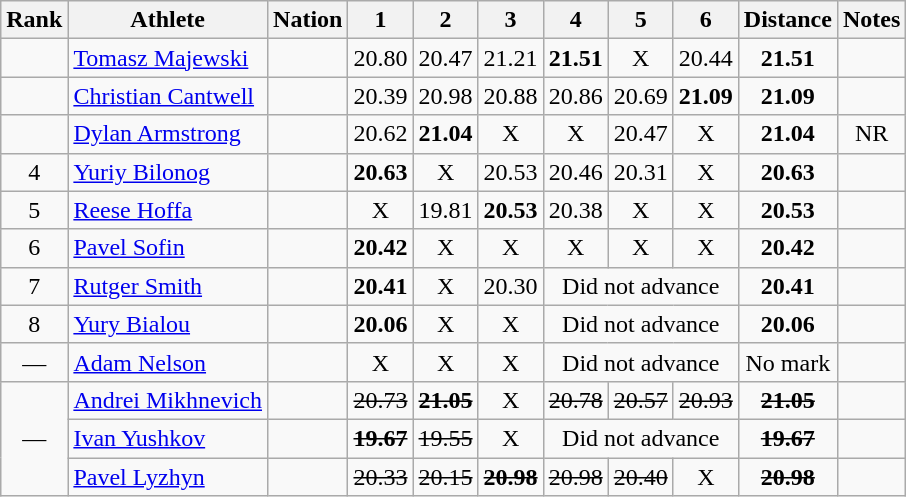<table class="wikitable sortable" style="text-align:center">
<tr>
<th>Rank</th>
<th>Athlete</th>
<th>Nation</th>
<th>1</th>
<th>2</th>
<th>3</th>
<th>4</th>
<th>5</th>
<th>6</th>
<th>Distance</th>
<th>Notes</th>
</tr>
<tr>
<td></td>
<td align=left><a href='#'>Tomasz Majewski</a></td>
<td align=left></td>
<td>20.80</td>
<td>20.47</td>
<td>21.21</td>
<td><strong>21.51</strong></td>
<td data-sort-value=1.00>X</td>
<td>20.44</td>
<td><strong>21.51</strong></td>
<td></td>
</tr>
<tr>
<td></td>
<td align=left><a href='#'>Christian Cantwell</a></td>
<td align=left></td>
<td>20.39</td>
<td>20.98</td>
<td>20.88</td>
<td>20.86</td>
<td>20.69</td>
<td><strong>21.09</strong></td>
<td><strong>21.09</strong></td>
<td></td>
</tr>
<tr>
<td></td>
<td align=left><a href='#'>Dylan Armstrong</a></td>
<td align=left></td>
<td>20.62</td>
<td><strong>21.04</strong></td>
<td data-sort-value=1.00>X</td>
<td data-sort-value=1.00>X</td>
<td>20.47</td>
<td data-sort-value=1.00>X</td>
<td><strong>21.04</strong></td>
<td>NR</td>
</tr>
<tr>
<td>4</td>
<td align=left><a href='#'>Yuriy Bilonog</a></td>
<td align=left></td>
<td><strong>20.63</strong></td>
<td data-sort-value=1.00>X</td>
<td>20.53</td>
<td>20.46</td>
<td>20.31</td>
<td data-sort-value=1.00>X</td>
<td><strong>20.63</strong></td>
<td></td>
</tr>
<tr>
<td>5</td>
<td align=left><a href='#'>Reese Hoffa</a></td>
<td align=left></td>
<td data-sort-value=1.00>X</td>
<td>19.81</td>
<td><strong>20.53</strong></td>
<td>20.38</td>
<td data-sort-value=1.00>X</td>
<td data-sort-value=1.00>X</td>
<td><strong>20.53</strong></td>
<td></td>
</tr>
<tr>
<td>6</td>
<td align=left><a href='#'>Pavel Sofin</a></td>
<td align=left></td>
<td><strong>20.42</strong></td>
<td data-sort-value=1.00>X</td>
<td data-sort-value=1.00>X</td>
<td data-sort-value=1.00>X</td>
<td data-sort-value=1.00>X</td>
<td data-sort-value=1.00>X</td>
<td><strong>20.42</strong></td>
<td></td>
</tr>
<tr>
<td>7</td>
<td align=left><a href='#'>Rutger Smith</a></td>
<td align=left></td>
<td><strong>20.41</strong></td>
<td data-sort-value=1.00>X</td>
<td>20.30</td>
<td colspan=3 data-sort-value=0.00>Did not advance</td>
<td><strong>20.41</strong></td>
<td></td>
</tr>
<tr>
<td>8</td>
<td align=left><a href='#'>Yury Bialou</a></td>
<td align=left></td>
<td><strong>20.06</strong></td>
<td data-sort-value=1.00>X</td>
<td data-sort-value=1.00>X</td>
<td colspan=3 data-sort-value=0.00>Did not advance</td>
<td><strong>20.06</strong></td>
<td></td>
</tr>
<tr>
<td data-sort-value=9>—</td>
<td align=left><a href='#'>Adam Nelson</a></td>
<td align=left></td>
<td data-sort-value=1.00>X</td>
<td data-sort-value=1.00>X</td>
<td data-sort-value=1.00>X</td>
<td colspan=3 data-sort-value=0.00>Did not advance</td>
<td data-sort-value=1.00>No mark</td>
<td></td>
</tr>
<tr>
<td rowspan=3 data-sort-value=10>—</td>
<td align=left><a href='#'>Andrei Mikhnevich</a></td>
<td align=left></td>
<td><s>20.73</s></td>
<td><s><strong>21.05</strong></s></td>
<td data-sort-value=1.00>X</td>
<td><s>20.78</s></td>
<td><s>20.57</s></td>
<td><s>20.93</s></td>
<td><s><strong>21.05</strong></s></td>
<td></td>
</tr>
<tr>
<td align=left><a href='#'>Ivan Yushkov</a></td>
<td align=left></td>
<td><s><strong>19.67</strong></s></td>
<td><s>19.55</s></td>
<td data-sort-value=1.00>X</td>
<td colspan=3 data-sort-value=0.00>Did not advance</td>
<td><s><strong>19.67</strong></s></td>
<td></td>
</tr>
<tr>
<td align=left><a href='#'>Pavel Lyzhyn</a></td>
<td align=left></td>
<td><s>20.33</s></td>
<td><s>20.15</s></td>
<td><s><strong>20.98</strong></s></td>
<td><s>20.98</s></td>
<td><s>20.40</s></td>
<td data-sort-value=1.00>X</td>
<td><s><strong>20.98</strong> </s></td>
<td></td>
</tr>
</table>
